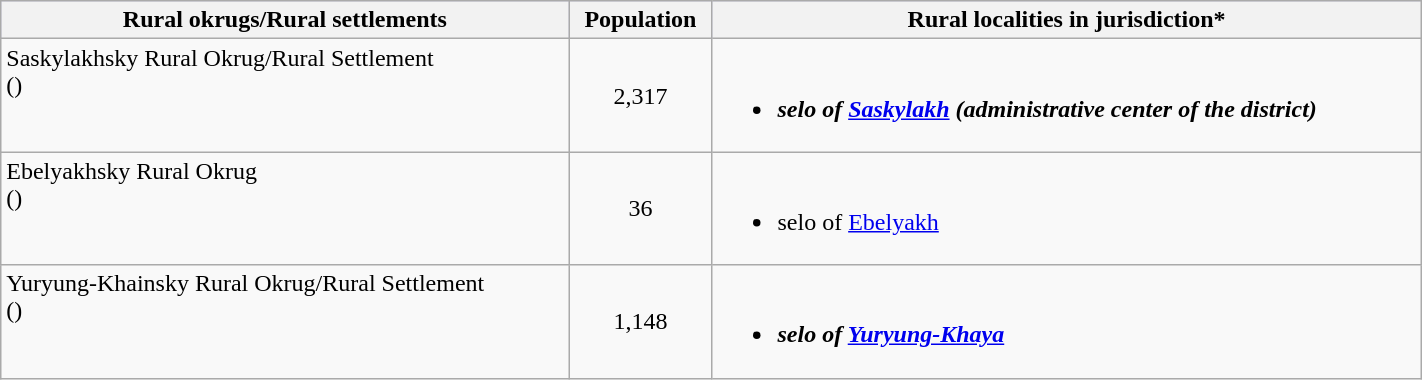<table class="wikitable" style="width:75%">
<tr bgcolor="#CCCCFF" align="left">
<th>Rural okrugs/Rural settlements</th>
<th>Population</th>
<th>Rural localities in jurisdiction*</th>
</tr>
<tr>
<td valign="top">Saskylakhsky Rural Okrug/Rural Settlement<br>()</td>
<td align="center">2,317</td>
<td><br><ul><li><strong><em>selo<em> of <a href='#'>Saskylakh</a><strong> (administrative center of the district)</li></ul></td>
</tr>
<tr>
<td valign="top">Ebelyakhsky Rural Okrug<br>()</td>
<td align="center">36</td>
<td><br><ul><li></em></strong>selo</em> of <a href='#'>Ebelyakh</a></strong><br></li></ul></td>
</tr>
<tr>
<td valign="top">Yuryung-Khainsky Rural Okrug/Rural Settlement<br>()</td>
<td align="center">1,148</td>
<td><br><ul><li><strong><em>selo<em> of <a href='#'>Yuryung-Khaya</a><strong></li></ul></td>
</tr>
</table>
